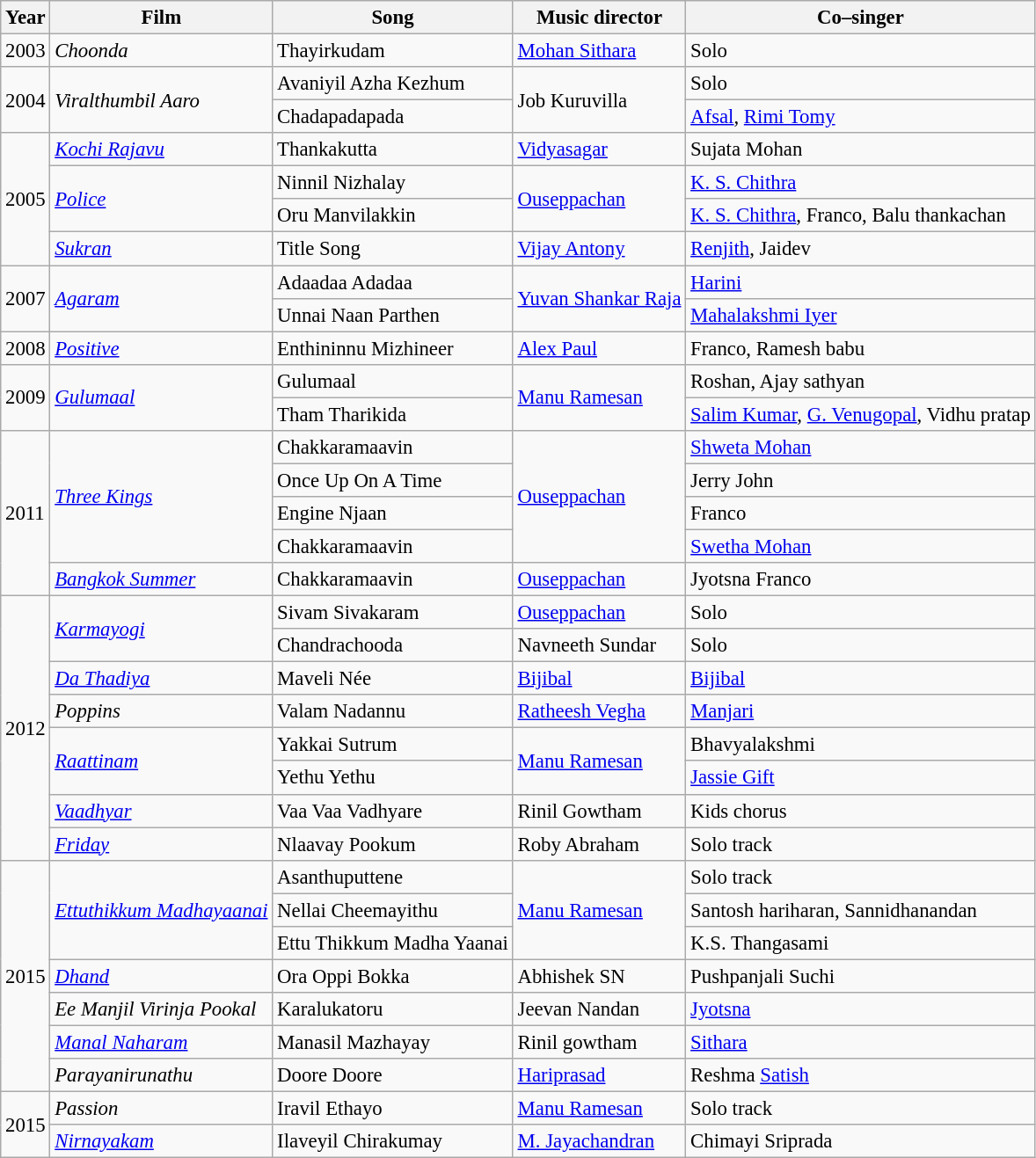<table class="wikitable" style="font-size: 95%;">
<tr>
<th>Year</th>
<th>Film</th>
<th>Song</th>
<th>Music director</th>
<th>Co–singer</th>
</tr>
<tr>
<td>2003</td>
<td><em>Choonda</em></td>
<td>Thayirkudam</td>
<td><a href='#'>Mohan Sithara</a></td>
<td>Solo</td>
</tr>
<tr>
<td rowspan="2">2004</td>
<td rowspan="2"><em>Viralthumbil Aaro</em></td>
<td>Avaniyil Azha Kezhum</td>
<td rowspan="2">Job Kuruvilla</td>
<td>Solo</td>
</tr>
<tr>
<td>Chadapadapada</td>
<td><a href='#'>Afsal</a>, <a href='#'>Rimi Tomy</a></td>
</tr>
<tr>
<td rowspan="4">2005</td>
<td><em><a href='#'>Kochi Rajavu</a></em></td>
<td>Thankakutta</td>
<td><a href='#'>Vidyasagar</a></td>
<td>Sujata Mohan</td>
</tr>
<tr>
<td rowspan="2"><a href='#'><em>Police</em></a></td>
<td>Ninnil Nizhalay</td>
<td rowspan="2"><a href='#'>Ouseppachan</a></td>
<td><a href='#'>K. S. Chithra</a></td>
</tr>
<tr>
<td>Oru Manvilakkin</td>
<td><a href='#'>K. S. Chithra</a>, Franco, Balu thankachan</td>
</tr>
<tr>
<td><em><a href='#'>Sukran</a> </em></td>
<td>Title Song</td>
<td><a href='#'>Vijay Antony</a></td>
<td><a href='#'>Renjith</a>, Jaidev</td>
</tr>
<tr>
<td rowspan="2">2007</td>
<td rowspan="2"><a href='#'><em>Agaram</em></a></td>
<td>Adaadaa Adadaa</td>
<td rowspan="2"><a href='#'>Yuvan Shankar Raja</a></td>
<td><a href='#'>Harini</a></td>
</tr>
<tr>
<td>Unnai Naan Parthen</td>
<td><a href='#'>Mahalakshmi Iyer</a></td>
</tr>
<tr>
<td>2008</td>
<td><a href='#'><em>Positive</em></a></td>
<td>Enthininnu Mizhineer</td>
<td><a href='#'>Alex Paul</a></td>
<td>Franco, Ramesh babu</td>
</tr>
<tr>
<td rowspan="2">2009</td>
<td rowspan="2"><a href='#'><em>Gulumaal</em></a></td>
<td>Gulumaal</td>
<td rowspan="2"><a href='#'>Manu Ramesan</a></td>
<td>Roshan, Ajay sathyan</td>
</tr>
<tr>
<td>Tham Tharikida</td>
<td><a href='#'>Salim Kumar</a>, <a href='#'>G. Venugopal</a>, Vidhu pratap</td>
</tr>
<tr>
<td rowspan="5">2011</td>
<td rowspan="4"><a href='#'><em>Three Kings</em></a></td>
<td>Chakkaramaavin</td>
<td rowspan="4"><a href='#'>Ouseppachan</a></td>
<td><a href='#'>Shweta Mohan</a></td>
</tr>
<tr>
<td>Once Up On A Time</td>
<td>Jerry John</td>
</tr>
<tr>
<td>Engine Njaan</td>
<td>Franco</td>
</tr>
<tr>
<td>Chakkaramaavin</td>
<td><a href='#'>Swetha Mohan</a></td>
</tr>
<tr>
<td><em><a href='#'>Bangkok Summer</a></em></td>
<td>Chakkaramaavin</td>
<td><a href='#'>Ouseppachan</a></td>
<td>Jyotsna Franco</td>
</tr>
<tr>
<td rowspan="8">2012</td>
<td rowspan="2"><a href='#'><em>Karmayogi</em></a></td>
<td>Sivam Sivakaram</td>
<td><a href='#'>Ouseppachan</a></td>
<td>Solo</td>
</tr>
<tr>
<td>Chandrachooda</td>
<td>Navneeth Sundar</td>
<td>Solo</td>
</tr>
<tr>
<td><em><a href='#'>Da Thadiya</a></em></td>
<td>Maveli Née</td>
<td><a href='#'>Bijibal</a></td>
<td><a href='#'>Bijibal</a></td>
</tr>
<tr>
<td><em>Poppins</em></td>
<td>Valam Nadannu</td>
<td><a href='#'>Ratheesh Vegha</a></td>
<td><a href='#'>Manjari</a></td>
</tr>
<tr>
<td rowspan="2"><em><a href='#'>Raattinam</a> </em></td>
<td>Yakkai Sutrum</td>
<td rowspan="2"><a href='#'>Manu Ramesan</a></td>
<td>Bhavyalakshmi</td>
</tr>
<tr>
<td>Yethu Yethu</td>
<td><a href='#'>Jassie Gift</a></td>
</tr>
<tr>
<td><em><a href='#'>Vaadhyar</a> </em></td>
<td>Vaa Vaa Vadhyare</td>
<td>Rinil Gowtham</td>
<td>Kids chorus</td>
</tr>
<tr>
<td><a href='#'><em>Friday</em></a></td>
<td>Nlaavay Pookum</td>
<td>Roby Abraham</td>
<td>Solo track</td>
</tr>
<tr>
<td rowspan="7">2015</td>
<td rowspan="3"><em><a href='#'>Ettuthikkum Madhayaanai</a></em></td>
<td>Asanthuputtene</td>
<td rowspan="3"><a href='#'>Manu Ramesan</a></td>
<td>Solo track</td>
</tr>
<tr>
<td>Nellai Cheemayithu</td>
<td>Santosh hariharan, Sannidhanandan</td>
</tr>
<tr>
<td>Ettu Thikkum Madha Yaanai</td>
<td>K.S. Thangasami</td>
</tr>
<tr>
<td><a href='#'><em>Dhand</em></a></td>
<td>Ora Oppi Bokka</td>
<td>Abhishek SN</td>
<td>Pushpanjali Suchi</td>
</tr>
<tr>
<td><em>Ee Manjil Virinja Pookal</em></td>
<td>Karalukatoru</td>
<td>Jeevan Nandan</td>
<td><a href='#'>Jyotsna</a></td>
</tr>
<tr>
<td><em><a href='#'>Manal Naharam</a></em></td>
<td>Manasil Mazhayay</td>
<td>Rinil gowtham</td>
<td><a href='#'>Sithara</a></td>
</tr>
<tr>
<td><em>Parayanirunathu</em></td>
<td>Doore Doore</td>
<td><a href='#'>Hariprasad</a></td>
<td>Reshma <a href='#'>Satish</a></td>
</tr>
<tr>
<td rowspan="2">2015</td>
<td><em>Passion</em></td>
<td>Iravil Ethayo</td>
<td><a href='#'>Manu Ramesan</a></td>
<td>Solo track</td>
</tr>
<tr>
<td><em><a href='#'>Nirnayakam</a></em></td>
<td>Ilaveyil Chirakumay</td>
<td><a href='#'>M. Jayachandran</a></td>
<td>Chimayi Sriprada</td>
</tr>
</table>
